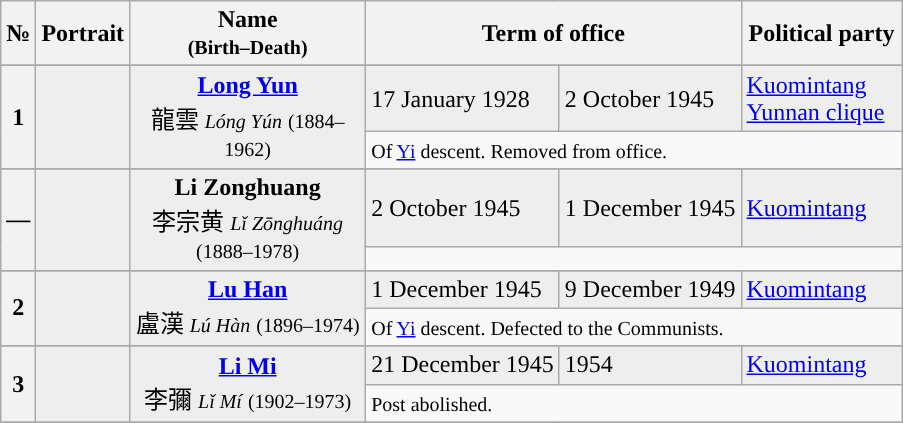<table class="wikitable">
<tr>
<th>№</th>
<th>Portrait</th>
<th width="150px">Name<br><small>(Birth–Death)</small></th>
<th colspan="2" width="200px">Term of office</th>
<th width="100px">Political party</th>
</tr>
<tr>
</tr>
<tr bgcolor="#EEEEEE">
<th rowspan="2" style="background:">1</th>
<td rowspan="2" align="center"></td>
<td rowspan="2" align="center"><strong><a href='#'>Long Yun</a></strong><br><span>龍雲</span>
<small><em>Lóng Yún</em></small>
<small>(1884–1962)</small></td>
<td>17 January 1928</td>
<td>2 October 1945</td>
<td><a href='#'>Kuomintang</a><br><a href='#'>Yunnan clique</a></td>
</tr>
<tr>
<td colspan="4"><small>Of <a href='#'>Yi</a> descent. Removed from office.</small></td>
</tr>
<tr>
</tr>
<tr bgcolor="#EEEEEE">
<th rowspan="2" style="background:">—</th>
<td rowspan="2" align="center"></td>
<td rowspan="2" align="center"><strong>Li Zonghuang</strong><br><span>李宗黄</span>
<small><em>Lǐ Zōnghuáng</em></small>
<small>(1888–1978)</small></td>
<td>2 October 1945</td>
<td>1 December 1945</td>
<td><a href='#'>Kuomintang</a></td>
</tr>
<tr>
<td colspan="4"></td>
</tr>
<tr>
</tr>
<tr bgcolor="#EEEEEE">
<th rowspan="2" style="background:">2</th>
<td rowspan="2" align="center"></td>
<td rowspan="2" align="center"><strong><a href='#'>Lu Han</a></strong><br><span>盧漢</span>
<small><em>Lú Hàn</em></small>
<small>(1896–1974)</small></td>
<td>1 December 1945</td>
<td>9 December 1949</td>
<td><a href='#'>Kuomintang</a></td>
</tr>
<tr>
<td colspan="4"><small>Of <a href='#'>Yi</a> descent. Defected to the Communists.</small></td>
</tr>
<tr>
</tr>
<tr bgcolor="#EEEEEE">
<th rowspan="2" style="background:">3</th>
<td rowspan="2" align="center"></td>
<td rowspan="2" align="center"><strong><a href='#'>Li Mi</a></strong><br><span>李彌</span>
<small><em>Lǐ Mí</em></small>
<small>(1902–1973)</small></td>
<td>21 December 1945</td>
<td>1954</td>
<td><a href='#'>Kuomintang</a></td>
</tr>
<tr>
<td colspan="4"><small>Post abolished.</small></td>
</tr>
<tr>
</tr>
</table>
